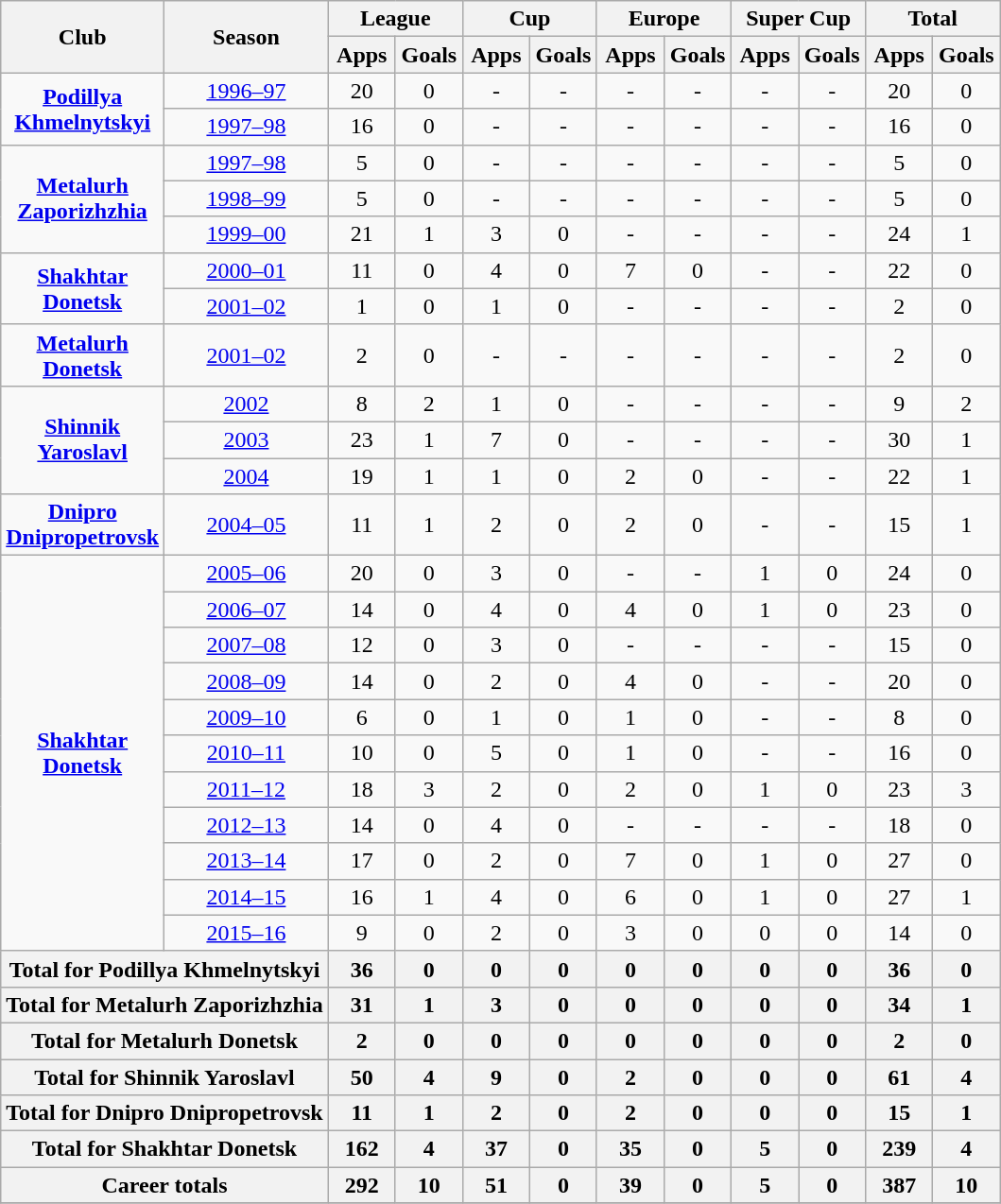<table class="wikitable" style="font-size:100%; text-align: center;">
<tr>
<th rowspan="2" width="100">Club</th>
<th rowspan="2">Season</th>
<th colspan="2">League</th>
<th colspan="2">Cup</th>
<th colspan="2">Europe</th>
<th colspan="2">Super Cup</th>
<th colspan="2">Total</th>
</tr>
<tr>
<th width="40">Apps</th>
<th width="40">Goals</th>
<th width="40">Apps</th>
<th width="40">Goals</th>
<th width="40">Apps</th>
<th width="40">Goals</th>
<th width="40">Apps</th>
<th width="40">Goals</th>
<th width="40">Apps</th>
<th width="40">Goals</th>
</tr>
<tr>
<td rowspan="2"><strong><a href='#'>Podillya Khmelnytskyi</a></strong></td>
<td><a href='#'>1996–97</a></td>
<td>20</td>
<td>0</td>
<td>-</td>
<td>-</td>
<td>-</td>
<td>-</td>
<td>-</td>
<td>-</td>
<td>20</td>
<td>0</td>
</tr>
<tr>
<td><a href='#'>1997–98</a></td>
<td>16</td>
<td>0</td>
<td>-</td>
<td>-</td>
<td>-</td>
<td>-</td>
<td>-</td>
<td>-</td>
<td>16</td>
<td>0</td>
</tr>
<tr>
<td rowspan="3"><strong><a href='#'>Metalurh Zaporizhzhia</a></strong></td>
<td><a href='#'>1997–98</a></td>
<td>5</td>
<td>0</td>
<td>-</td>
<td>-</td>
<td>-</td>
<td>-</td>
<td>-</td>
<td>-</td>
<td>5</td>
<td>0</td>
</tr>
<tr>
<td><a href='#'>1998–99</a></td>
<td>5</td>
<td>0</td>
<td>-</td>
<td>-</td>
<td>-</td>
<td>-</td>
<td>-</td>
<td>-</td>
<td>5</td>
<td>0</td>
</tr>
<tr>
<td><a href='#'>1999–00</a></td>
<td>21</td>
<td>1</td>
<td>3</td>
<td>0</td>
<td>-</td>
<td>-</td>
<td>-</td>
<td>-</td>
<td>24</td>
<td>1</td>
</tr>
<tr>
<td rowspan="2"><strong><a href='#'>Shakhtar Donetsk</a></strong></td>
<td><a href='#'>2000–01</a></td>
<td>11</td>
<td>0</td>
<td>4</td>
<td>0</td>
<td>7</td>
<td>0</td>
<td>-</td>
<td>-</td>
<td>22</td>
<td>0</td>
</tr>
<tr>
<td><a href='#'>2001–02</a></td>
<td>1</td>
<td>0</td>
<td>1</td>
<td>0</td>
<td>-</td>
<td>-</td>
<td>-</td>
<td>-</td>
<td>2</td>
<td>0</td>
</tr>
<tr>
<td><strong><a href='#'>Metalurh Donetsk</a></strong></td>
<td><a href='#'>2001–02</a></td>
<td>2</td>
<td>0</td>
<td>-</td>
<td>-</td>
<td>-</td>
<td>-</td>
<td>-</td>
<td>-</td>
<td>2</td>
<td>0</td>
</tr>
<tr>
<td rowspan="3"><strong><a href='#'>Shinnik Yaroslavl</a></strong></td>
<td><a href='#'>2002</a></td>
<td>8</td>
<td>2</td>
<td>1</td>
<td>0</td>
<td>-</td>
<td>-</td>
<td>-</td>
<td>-</td>
<td>9</td>
<td>2</td>
</tr>
<tr>
<td><a href='#'>2003</a></td>
<td>23</td>
<td>1</td>
<td>7</td>
<td>0</td>
<td>-</td>
<td>-</td>
<td>-</td>
<td>-</td>
<td>30</td>
<td>1</td>
</tr>
<tr>
<td><a href='#'>2004</a></td>
<td>19</td>
<td>1</td>
<td>1</td>
<td>0</td>
<td>2</td>
<td>0</td>
<td>-</td>
<td>-</td>
<td>22</td>
<td>1</td>
</tr>
<tr>
<td rowspan="1"><strong><a href='#'>Dnipro Dnipropetrovsk</a></strong></td>
<td><a href='#'>2004–05</a></td>
<td>11</td>
<td>1</td>
<td>2</td>
<td>0</td>
<td>2</td>
<td>0</td>
<td>-</td>
<td>-</td>
<td>15</td>
<td>1</td>
</tr>
<tr>
<td rowspan="11"><strong><a href='#'>Shakhtar Donetsk</a></strong></td>
<td><a href='#'>2005–06</a></td>
<td>20</td>
<td>0</td>
<td>3</td>
<td>0</td>
<td>-</td>
<td>-</td>
<td>1</td>
<td>0</td>
<td>24</td>
<td>0</td>
</tr>
<tr>
<td><a href='#'>2006–07</a></td>
<td>14</td>
<td>0</td>
<td>4</td>
<td>0</td>
<td>4</td>
<td>0</td>
<td>1</td>
<td>0</td>
<td>23</td>
<td>0</td>
</tr>
<tr>
<td><a href='#'>2007–08</a></td>
<td>12</td>
<td>0</td>
<td>3</td>
<td>0</td>
<td>-</td>
<td>-</td>
<td>-</td>
<td>-</td>
<td>15</td>
<td>0</td>
</tr>
<tr>
<td><a href='#'>2008–09</a></td>
<td>14</td>
<td>0</td>
<td>2</td>
<td>0</td>
<td>4</td>
<td>0</td>
<td>-</td>
<td>-</td>
<td>20</td>
<td>0</td>
</tr>
<tr>
<td><a href='#'>2009–10</a></td>
<td>6</td>
<td>0</td>
<td>1</td>
<td>0</td>
<td>1</td>
<td>0</td>
<td>-</td>
<td>-</td>
<td>8</td>
<td>0</td>
</tr>
<tr>
<td><a href='#'>2010–11</a></td>
<td>10</td>
<td>0</td>
<td>5</td>
<td>0</td>
<td>1</td>
<td>0</td>
<td>-</td>
<td>-</td>
<td>16</td>
<td>0</td>
</tr>
<tr>
<td><a href='#'>2011–12</a></td>
<td>18</td>
<td>3</td>
<td>2</td>
<td>0</td>
<td>2</td>
<td>0</td>
<td>1</td>
<td>0</td>
<td>23</td>
<td>3</td>
</tr>
<tr>
<td><a href='#'>2012–13</a></td>
<td>14</td>
<td>0</td>
<td>4</td>
<td>0</td>
<td>-</td>
<td>-</td>
<td>-</td>
<td>-</td>
<td>18</td>
<td>0</td>
</tr>
<tr>
<td><a href='#'>2013–14</a></td>
<td>17</td>
<td>0</td>
<td>2</td>
<td>0</td>
<td>7</td>
<td>0</td>
<td>1</td>
<td>0</td>
<td>27</td>
<td>0</td>
</tr>
<tr>
<td><a href='#'>2014–15</a></td>
<td>16</td>
<td>1</td>
<td>4</td>
<td>0</td>
<td>6</td>
<td>0</td>
<td>1</td>
<td>0</td>
<td>27</td>
<td>1</td>
</tr>
<tr>
<td><a href='#'>2015–16</a></td>
<td>9</td>
<td>0</td>
<td>2</td>
<td>0</td>
<td>3</td>
<td>0</td>
<td>0</td>
<td>0</td>
<td>14</td>
<td>0</td>
</tr>
<tr>
<th colspan="2">Total for Podillya Khmelnytskyi</th>
<th>36</th>
<th>0</th>
<th>0</th>
<th>0</th>
<th>0</th>
<th>0</th>
<th>0</th>
<th>0</th>
<th>36</th>
<th>0</th>
</tr>
<tr>
<th colspan="2">Total for Metalurh Zaporizhzhia</th>
<th>31</th>
<th>1</th>
<th>3</th>
<th>0</th>
<th>0</th>
<th>0</th>
<th>0</th>
<th>0</th>
<th>34</th>
<th>1</th>
</tr>
<tr>
<th colspan="2">Total for Metalurh Donetsk</th>
<th>2</th>
<th>0</th>
<th>0</th>
<th>0</th>
<th>0</th>
<th>0</th>
<th>0</th>
<th>0</th>
<th>2</th>
<th>0</th>
</tr>
<tr>
<th colspan="2">Total for Shinnik Yaroslavl</th>
<th>50</th>
<th>4</th>
<th>9</th>
<th>0</th>
<th>2</th>
<th>0</th>
<th>0</th>
<th>0</th>
<th>61</th>
<th>4</th>
</tr>
<tr>
<th colspan="2">Total for Dnipro Dnipropetrovsk</th>
<th>11</th>
<th>1</th>
<th>2</th>
<th>0</th>
<th>2</th>
<th>0</th>
<th>0</th>
<th>0</th>
<th>15</th>
<th>1</th>
</tr>
<tr>
<th colspan="2">Total for Shakhtar Donetsk</th>
<th>162</th>
<th>4</th>
<th>37</th>
<th>0</th>
<th>35</th>
<th>0</th>
<th>5</th>
<th>0</th>
<th>239</th>
<th>4</th>
</tr>
<tr>
<th colspan="2">Career totals</th>
<th>292</th>
<th>10</th>
<th>51</th>
<th>0</th>
<th>39</th>
<th>0</th>
<th>5</th>
<th>0</th>
<th>387</th>
<th>10</th>
</tr>
<tr>
</tr>
</table>
